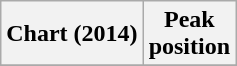<table class="wikitable plainrowheaders" style="text-align:center">
<tr>
<th scope="col">Chart (2014)</th>
<th scope="col">Peak<br>position</th>
</tr>
<tr>
</tr>
</table>
